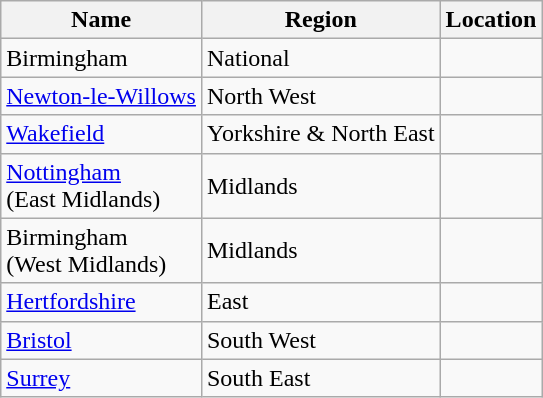<table class="wikitable">
<tr>
<th>Name</th>
<th>Region</th>
<th>Location</th>
</tr>
<tr>
<td>Birmingham</td>
<td>National</td>
<td></td>
</tr>
<tr>
<td><a href='#'>Newton-le-Willows</a></td>
<td>North West</td>
<td></td>
</tr>
<tr>
<td><a href='#'>Wakefield</a></td>
<td>Yorkshire & North East</td>
<td></td>
</tr>
<tr>
<td><a href='#'>Nottingham</a><br>(East Midlands)</td>
<td>Midlands</td>
<td></td>
</tr>
<tr>
<td>Birmingham<br>(West Midlands)</td>
<td>Midlands</td>
<td></td>
</tr>
<tr>
<td><a href='#'>Hertfordshire</a></td>
<td>East</td>
<td></td>
</tr>
<tr>
<td><a href='#'>Bristol</a></td>
<td>South West</td>
<td></td>
</tr>
<tr>
<td><a href='#'>Surrey</a></td>
<td>South East</td>
<td></td>
</tr>
</table>
